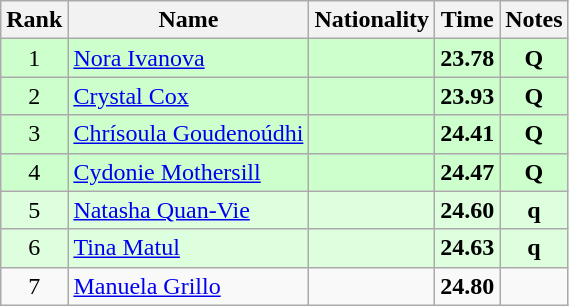<table class="wikitable sortable" style="text-align:center">
<tr>
<th>Rank</th>
<th>Name</th>
<th>Nationality</th>
<th>Time</th>
<th>Notes</th>
</tr>
<tr bgcolor=ccffcc>
<td>1</td>
<td align=left><a href='#'>Nora Ivanova</a></td>
<td align=left></td>
<td><strong>23.78</strong></td>
<td><strong>Q</strong></td>
</tr>
<tr bgcolor=ccffcc>
<td>2</td>
<td align=left><a href='#'>Crystal Cox</a></td>
<td align=left></td>
<td><strong>23.93</strong></td>
<td><strong>Q</strong></td>
</tr>
<tr bgcolor=ccffcc>
<td>3</td>
<td align=left><a href='#'>Chrísoula Goudenoúdhi</a></td>
<td align=left></td>
<td><strong>24.41</strong></td>
<td><strong>Q</strong></td>
</tr>
<tr bgcolor=ccffcc>
<td>4</td>
<td align=left><a href='#'>Cydonie Mothersill</a></td>
<td align=left></td>
<td><strong>24.47</strong></td>
<td><strong>Q</strong></td>
</tr>
<tr bgcolor=ddffdd>
<td>5</td>
<td align=left><a href='#'>Natasha Quan-Vie</a></td>
<td align=left></td>
<td><strong>24.60</strong></td>
<td><strong>q</strong></td>
</tr>
<tr bgcolor=ddffdd>
<td>6</td>
<td align=left><a href='#'>Tina Matul</a></td>
<td align=left></td>
<td><strong>24.63</strong></td>
<td><strong>q</strong></td>
</tr>
<tr>
<td>7</td>
<td align=left><a href='#'>Manuela Grillo</a></td>
<td align=left></td>
<td><strong>24.80</strong></td>
<td></td>
</tr>
</table>
